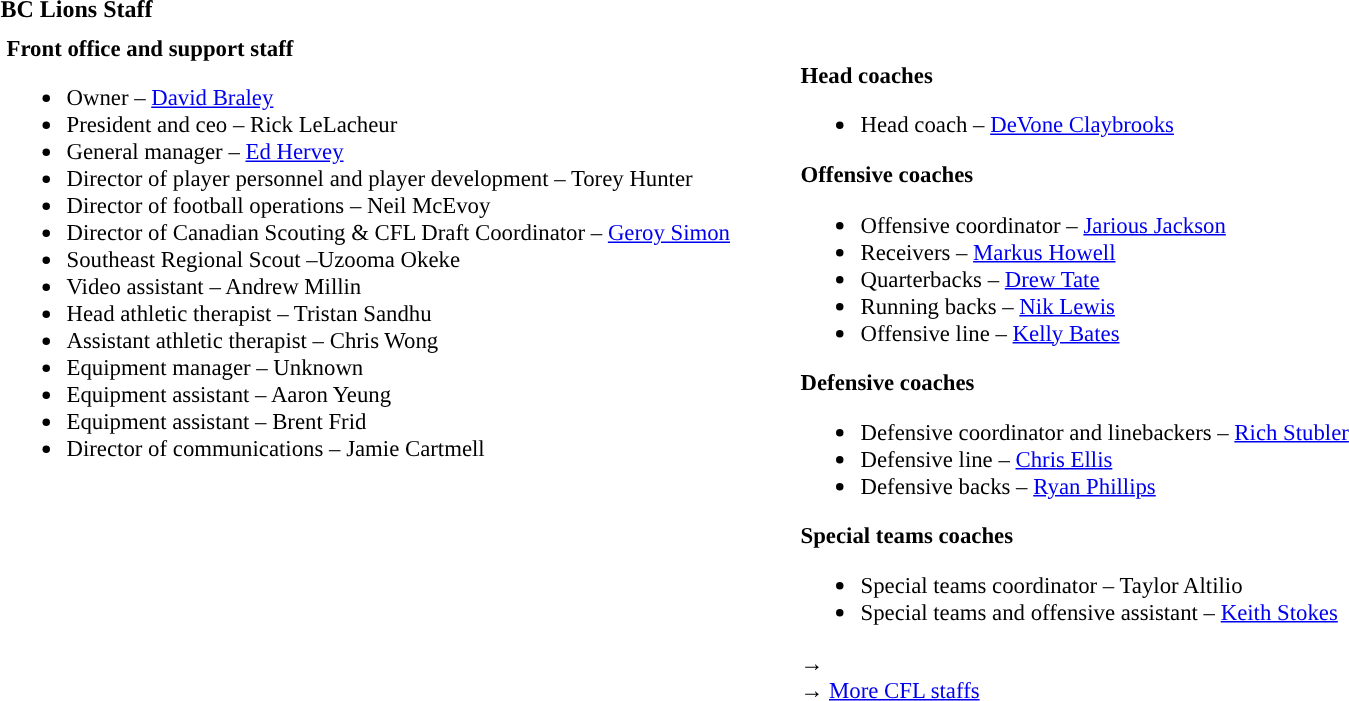<table class="toccolours" style="text-align: left;">
<tr>
<th colspan="7">BC Lions Staff</th>
</tr>
<tr>
<td colspan=7 style="text-align:right;"></td>
</tr>
<tr>
<td style="vertical-align:top;"></td>
<td style="font-size: 95%;vertical-align:top;"><strong>Front office and support staff</strong><br><ul><li>Owner – <a href='#'>David Braley</a></li><li>President and ceo – Rick LeLacheur</li><li>General manager – <a href='#'>Ed Hervey</a></li><li>Director of player personnel and player development – Torey Hunter</li><li>Director of football operations – Neil McEvoy</li><li>Director of Canadian Scouting & CFL Draft Coordinator – <a href='#'>Geroy Simon</a></li><li>Southeast Regional Scout –Uzooma Okeke</li><li>Video assistant – Andrew Millin</li><li>Head athletic therapist – Tristan Sandhu</li><li>Assistant athletic therapist – Chris Wong</li><li>Equipment manager – Unknown</li><li>Equipment assistant – Aaron Yeung</li><li>Equipment assistant – Brent Frid</li><li>Director of communications – Jamie Cartmell</li></ul></td>
<td width="35"> </td>
<td style="vertical-align:top;"></td>
<td style="font-size: 95%;vertical-align:top;"><br><strong>Head coaches</strong><ul><li>Head coach – <a href='#'>DeVone Claybrooks</a></li></ul><strong>Offensive coaches</strong><ul><li>Offensive coordinator – <a href='#'>Jarious Jackson</a></li><li>Receivers – <a href='#'>Markus Howell</a></li><li>Quarterbacks – <a href='#'>Drew Tate</a></li><li>Running backs – <a href='#'>Nik Lewis</a></li><li>Offensive line – <a href='#'>Kelly Bates</a></li></ul><strong>Defensive coaches</strong><ul><li>Defensive coordinator and linebackers – <a href='#'>Rich Stubler</a></li><li>Defensive line – <a href='#'>Chris Ellis</a></li><li>Defensive backs – <a href='#'>Ryan Phillips</a></li></ul><strong>Special teams coaches</strong><ul><li>Special teams coordinator – Taylor Altilio</li><li>Special teams and offensive assistant – <a href='#'>Keith Stokes</a></li></ul>→ <span></span><br>
→ <a href='#'>More CFL staffs</a></td>
</tr>
</table>
